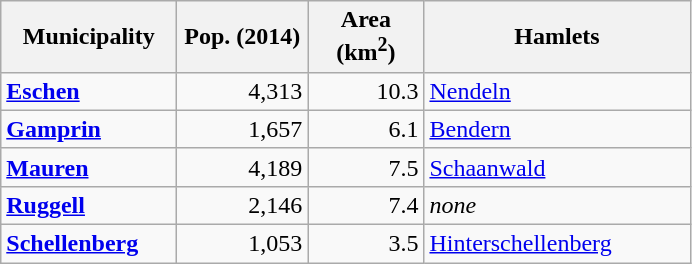<table class="wikitable sortable">
<tr>
<th width="110px">Municipality</th>
<th width="80px">Pop. (2014)</th>
<th width="70px">Area (km<sup>2</sup>)</th>
<th width="170px">Hamlets</th>
</tr>
<tr>
<td> <strong><a href='#'>Eschen</a></strong></td>
<td align="right">4,313</td>
<td align="right">10.3</td>
<td><a href='#'>Nendeln</a></td>
</tr>
<tr>
<td> <strong><a href='#'>Gamprin</a></strong></td>
<td align="right">1,657</td>
<td align="right">6.1</td>
<td><a href='#'>Bendern</a></td>
</tr>
<tr>
<td> <strong><a href='#'>Mauren</a></strong></td>
<td align="right">4,189</td>
<td align="right">7.5</td>
<td><a href='#'>Schaanwald</a></td>
</tr>
<tr>
<td> <strong><a href='#'>Ruggell</a></strong></td>
<td align="right">2,146</td>
<td align="right">7.4</td>
<td><em>none</em></td>
</tr>
<tr>
<td>  <strong><a href='#'>Schellenberg</a></strong></td>
<td align="right">1,053</td>
<td align="right">3.5</td>
<td><a href='#'>Hinterschellenberg</a></td>
</tr>
</table>
